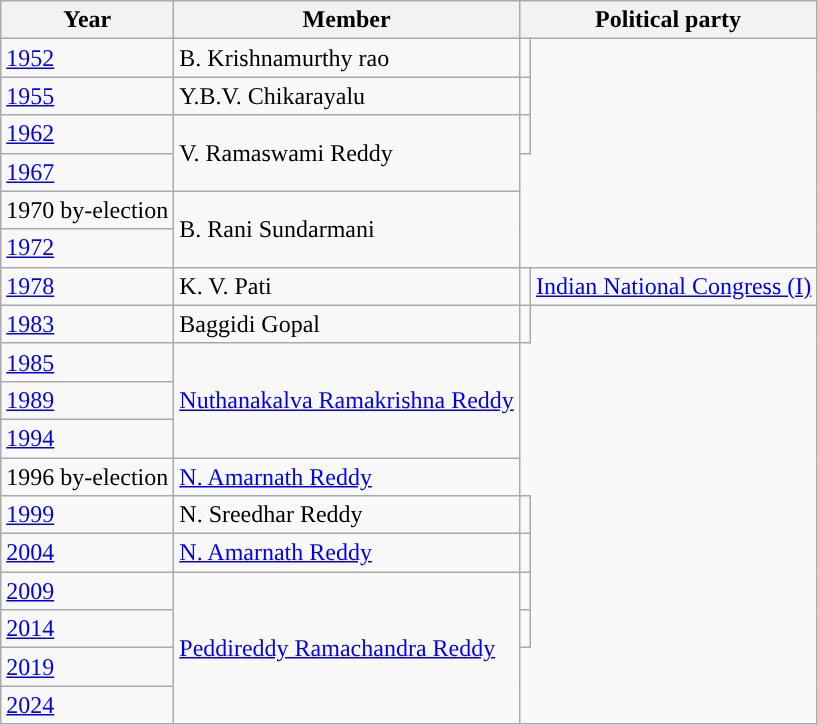<table class="wikitable sortable">
<tr>
<th>Year</th>
<th>Member</th>
<th colspan="2">Political party</th>
</tr>
<tr>
<td><a href='#'>1952</a></td>
<td>B. Krishnamurthy rao</td>
<td></td>
</tr>
<tr>
<td><a href='#'>1955</a></td>
<td>Y.B.V. Chikarayalu</td>
<td></td>
</tr>
<tr>
<td><a href='#'>1962</a></td>
<td rowspan=2>V. Ramaswami Reddy</td>
<td></td>
</tr>
<tr>
<td><a href='#'>1967</a></td>
</tr>
<tr>
<td>1970 by-election</td>
<td rowspan=2>B. Rani Sundarmani</td>
</tr>
<tr>
<td><a href='#'>1972</a></td>
</tr>
<tr>
<td><a href='#'>1978</a></td>
<td>K. V. Pati</td>
<td style="background-color: "></td>
<td><a href='#'>Indian National Congress (I)</a></td>
</tr>
<tr>
<td><a href='#'>1983</a></td>
<td>Baggidi Gopal</td>
<td></td>
</tr>
<tr>
<td><a href='#'>1985</a></td>
<td rowspan=3><a href='#'>Nuthanakalva Ramakrishna Reddy</a></td>
</tr>
<tr>
<td><a href='#'>1989</a></td>
</tr>
<tr>
<td><a href='#'>1994</a></td>
</tr>
<tr>
<td>1996 by-election</td>
<td><a href='#'>N. Amarnath Reddy</a></td>
</tr>
<tr>
<td><a href='#'>1999</a></td>
<td>N. Sreedhar Reddy</td>
<td></td>
</tr>
<tr>
<td><a href='#'>2004</a></td>
<td><a href='#'>N. Amarnath Reddy</a></td>
<td></td>
</tr>
<tr>
<td><a href='#'>2009</a></td>
<td rowspan=4><a href='#'>Peddireddy Ramachandra Reddy</a></td>
<td></td>
</tr>
<tr>
<td><a href='#'>2014</a></td>
<td></td>
</tr>
<tr>
<td><a href='#'>2019</a></td>
</tr>
<tr>
<td><a href='#'>2024</a></td>
</tr>
</table>
